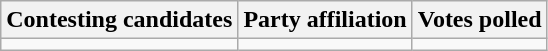<table class="wikitable sortable">
<tr>
<th>Contesting candidates</th>
<th>Party affiliation</th>
<th>Votes polled</th>
</tr>
<tr>
<td></td>
<td></td>
<td></td>
</tr>
</table>
